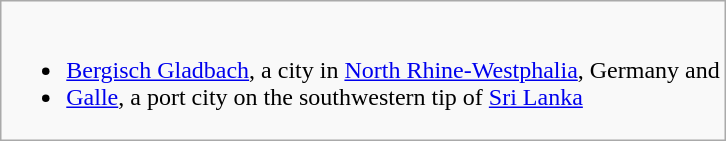<table class="wikitable">
<tr valign="top">
<td><br><ul><li> <a href='#'>Bergisch Gladbach</a>, a city in <a href='#'>North Rhine-Westphalia</a>, Germany and</li><li> <a href='#'>Galle</a>, a port city on the southwestern tip of <a href='#'>Sri Lanka</a></li></ul></td>
</tr>
</table>
